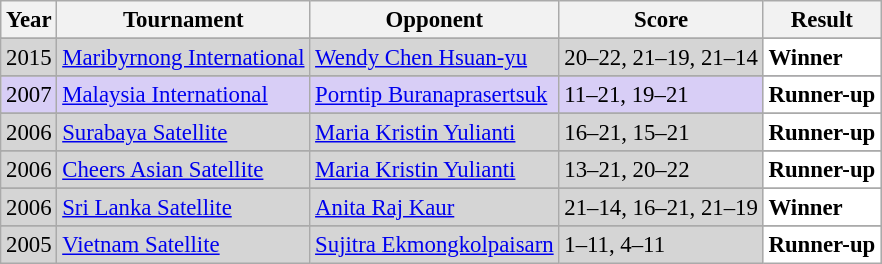<table class="sortable wikitable" style="font-size: 95%;">
<tr>
<th>Year</th>
<th>Tournament</th>
<th>Opponent</th>
<th>Score</th>
<th>Result</th>
</tr>
<tr>
</tr>
<tr style="background:#D5D5D5">
<td align="center">2015</td>
<td align="left"><a href='#'>Maribyrnong International</a></td>
<td align="left"> <a href='#'>Wendy Chen Hsuan-yu</a></td>
<td align="left">20–22, 21–19, 21–14</td>
<td style="text-align:left; background:white"> <strong>Winner</strong></td>
</tr>
<tr>
</tr>
<tr style="background:#D8CEF6">
<td align="center">2007</td>
<td align="left"><a href='#'>Malaysia International</a></td>
<td align="left"> <a href='#'>Porntip Buranaprasertsuk</a></td>
<td align="left">11–21, 19–21</td>
<td style="text-align:left; background:white"> <strong>Runner-up</strong></td>
</tr>
<tr>
</tr>
<tr style="background:#D5D5D5">
<td align="center">2006</td>
<td align="left"><a href='#'>Surabaya Satellite</a></td>
<td align="left"> <a href='#'>Maria Kristin Yulianti</a></td>
<td align="left">16–21, 15–21</td>
<td style="text-align:left; background:white"> <strong>Runner-up</strong></td>
</tr>
<tr>
</tr>
<tr style="background:#D5D5D5">
<td align="center">2006</td>
<td align="left"><a href='#'>Cheers Asian Satellite</a></td>
<td align="left"> <a href='#'>Maria Kristin Yulianti</a></td>
<td align="left">13–21, 20–22</td>
<td style="text-align:left; background:white"> <strong>Runner-up</strong></td>
</tr>
<tr>
</tr>
<tr style="background:#D5D5D5">
<td align="center">2006</td>
<td align="left"><a href='#'>Sri Lanka Satellite</a></td>
<td align="left"> <a href='#'>Anita Raj Kaur</a></td>
<td align="left">21–14, 16–21, 21–19</td>
<td style="text-align:left; background:white"> <strong>Winner</strong></td>
</tr>
<tr>
</tr>
<tr style="background:#D5D5D5">
<td align="center">2005</td>
<td align="left"><a href='#'>Vietnam Satellite</a></td>
<td align="left"> <a href='#'>Sujitra Ekmongkolpaisarn</a></td>
<td align="left">1–11, 4–11</td>
<td style="text-align:left; background:white"> <strong>Runner-up</strong></td>
</tr>
</table>
